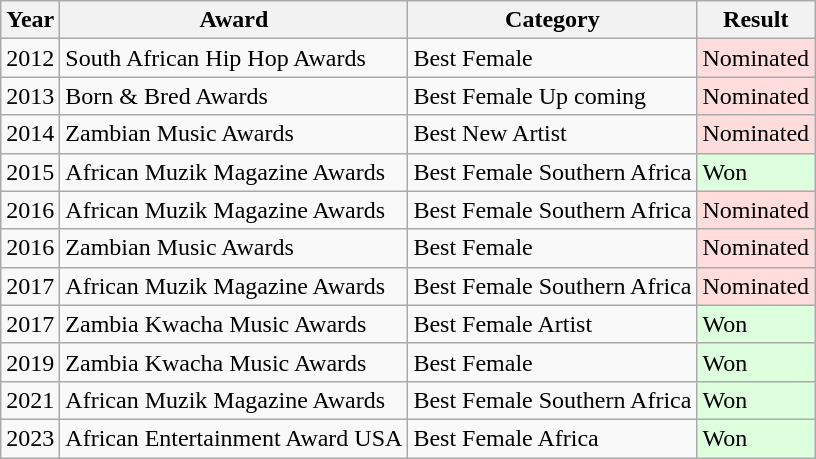<table class="wikitable" border="1">
<tr>
<th>Year</th>
<th>Award</th>
<th>Category</th>
<th>Result</th>
</tr>
<tr>
<td rowspan=1>2012</td>
<td>South African Hip Hop Awards</td>
<td>Best Female</td>
<td style="background: #ffdddd">Nominated</td>
</tr>
<tr>
<td rowspan=1>2013</td>
<td>Born & Bred Awards</td>
<td>Best Female Up coming</td>
<td style="background: #ffdddd">Nominated</td>
</tr>
<tr>
<td rowspan=1>2014</td>
<td>Zambian Music Awards</td>
<td>Best New Artist</td>
<td style="background: #ffdddd">Nominated</td>
</tr>
<tr>
<td rowspan=1>2015</td>
<td>African Muzik Magazine Awards</td>
<td>Best Female Southern Africa</td>
<td style="background: #ddffdd">Won</td>
</tr>
<tr>
<td rowspan=1>2016</td>
<td>African Muzik Magazine Awards</td>
<td>Best Female Southern Africa</td>
<td style="background: #ffdddd">Nominated</td>
</tr>
<tr>
<td rowspan=1>2016</td>
<td>Zambian Music Awards</td>
<td>Best Female</td>
<td style="background: #ffdddd">Nominated</td>
</tr>
<tr>
<td rowspan=1>2017</td>
<td>African Muzik Magazine Awards</td>
<td>Best Female Southern Africa</td>
<td style="background: #ffdddd">Nominated</td>
</tr>
<tr>
<td rowspan=1>2017</td>
<td>Zambia Kwacha Music Awards</td>
<td>Best Female Artist</td>
<td style="background: #ddffdd">Won</td>
</tr>
<tr>
<td rowspan=1>2019</td>
<td>Zambia Kwacha Music Awards</td>
<td>Best Female</td>
<td style="background: #ddffdd">Won</td>
</tr>
<tr>
<td rowspan=1>2021</td>
<td>African Muzik Magazine Awards</td>
<td>Best Female Southern Africa</td>
<td style="background: #ddffdd">Won</td>
</tr>
<tr>
<td rowspan=1>2023</td>
<td>African Entertainment Award USA</td>
<td>Best Female Africa</td>
<td style="background: #ddffdd">Won</td>
</tr>
</table>
